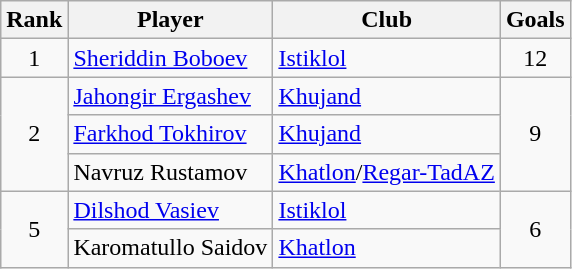<table class="wikitable" style="text-align:center">
<tr>
<th>Rank</th>
<th>Player</th>
<th>Club</th>
<th>Goals</th>
</tr>
<tr>
<td rowspan="1">1</td>
<td align="left"> <a href='#'>Sheriddin Boboev</a></td>
<td align="left"><a href='#'>Istiklol</a></td>
<td rowspan="1">12</td>
</tr>
<tr>
<td rowspan="3">2</td>
<td align="left"> <a href='#'>Jahongir Ergashev</a></td>
<td align="left"><a href='#'>Khujand</a></td>
<td rowspan="3">9</td>
</tr>
<tr>
<td align="left"> <a href='#'>Farkhod Tokhirov</a></td>
<td align="left"><a href='#'>Khujand</a></td>
</tr>
<tr>
<td align="left"> Navruz Rustamov</td>
<td align="left"><a href='#'>Khatlon</a>/<a href='#'>Regar-TadAZ</a></td>
</tr>
<tr>
<td rowspan="2">5</td>
<td align="left"> <a href='#'>Dilshod Vasiev</a></td>
<td align="left"><a href='#'>Istiklol</a></td>
<td rowspan="2">6</td>
</tr>
<tr>
<td align="left"> Karomatullo Saidov</td>
<td align="left"><a href='#'>Khatlon</a></td>
</tr>
</table>
